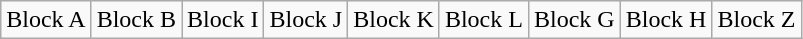<table class="wikitable">
<tr>
<td>Block A</td>
<td>Block B</td>
<td>Block I</td>
<td>Block J</td>
<td>Block K</td>
<td>Block L</td>
<td>Block G</td>
<td>Block H</td>
<td>Block Z</td>
</tr>
</table>
